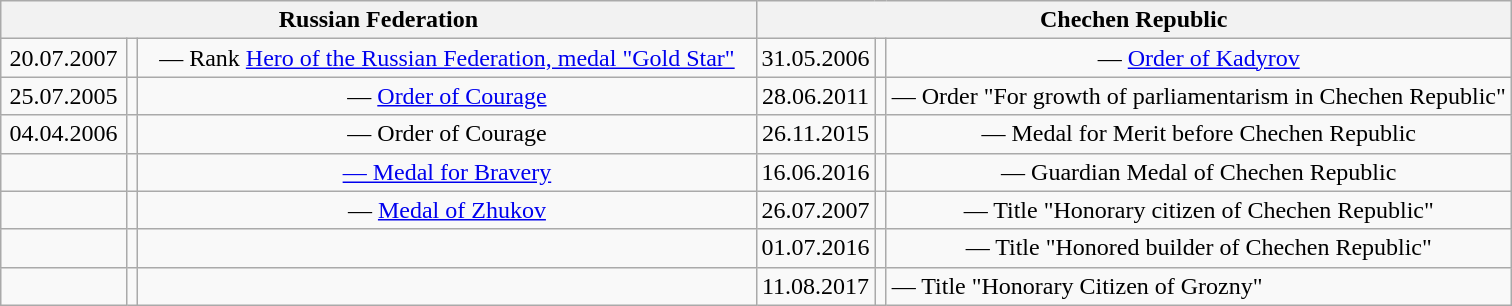<table class="wikitable" style="text-align:center;">
<tr>
<th colspan="3" width="50%">Russian Federation</th>
<th colspan="3" width="50%">Chechen Republic</th>
</tr>
<tr>
<td>20.07.2007</td>
<td></td>
<td>— Rank <a href='#'>Hero of the Russian Federation, medal "Gold Star"</a></td>
<td>31.05.2006</td>
<td></td>
<td>— <a href='#'>Order of Kadyrov</a></td>
</tr>
<tr>
<td>25.07.2005</td>
<td></td>
<td>— <a href='#'>Order of Courage</a></td>
<td>28.06.2011</td>
<td></td>
<td>— Order "For growth of parliamentarism in Chechen Republic"<br></td>
</tr>
<tr>
<td>04.04.2006</td>
<td></td>
<td>— Order of Courage</td>
<td>26.11.2015</td>
<td></td>
<td>— Medal for Merit before Chechen Republic</td>
</tr>
<tr>
<td></td>
<td></td>
<td><a href='#'>— Medal for Bravery</a></td>
<td>16.06.2016</td>
<td></td>
<td>— Guardian Medal of Chechen Republic</td>
</tr>
<tr>
<td></td>
<td></td>
<td>— <a href='#'>Medal of Zhukov</a></td>
<td>26.07.2007</td>
<td></td>
<td>— Title "Honorary citizen of Chechen Republic"</td>
</tr>
<tr>
<td></td>
<td></td>
<td></td>
<td>01.07.2016</td>
<td></td>
<td>— Title "Honored builder of Chechen Republic"</td>
</tr>
<tr>
<td></td>
<td></td>
<td></td>
<td>11.08.2017</td>
<td></td>
<td style="text-align:left">— Title "Honorary Citizen of Grozny"</td>
</tr>
</table>
